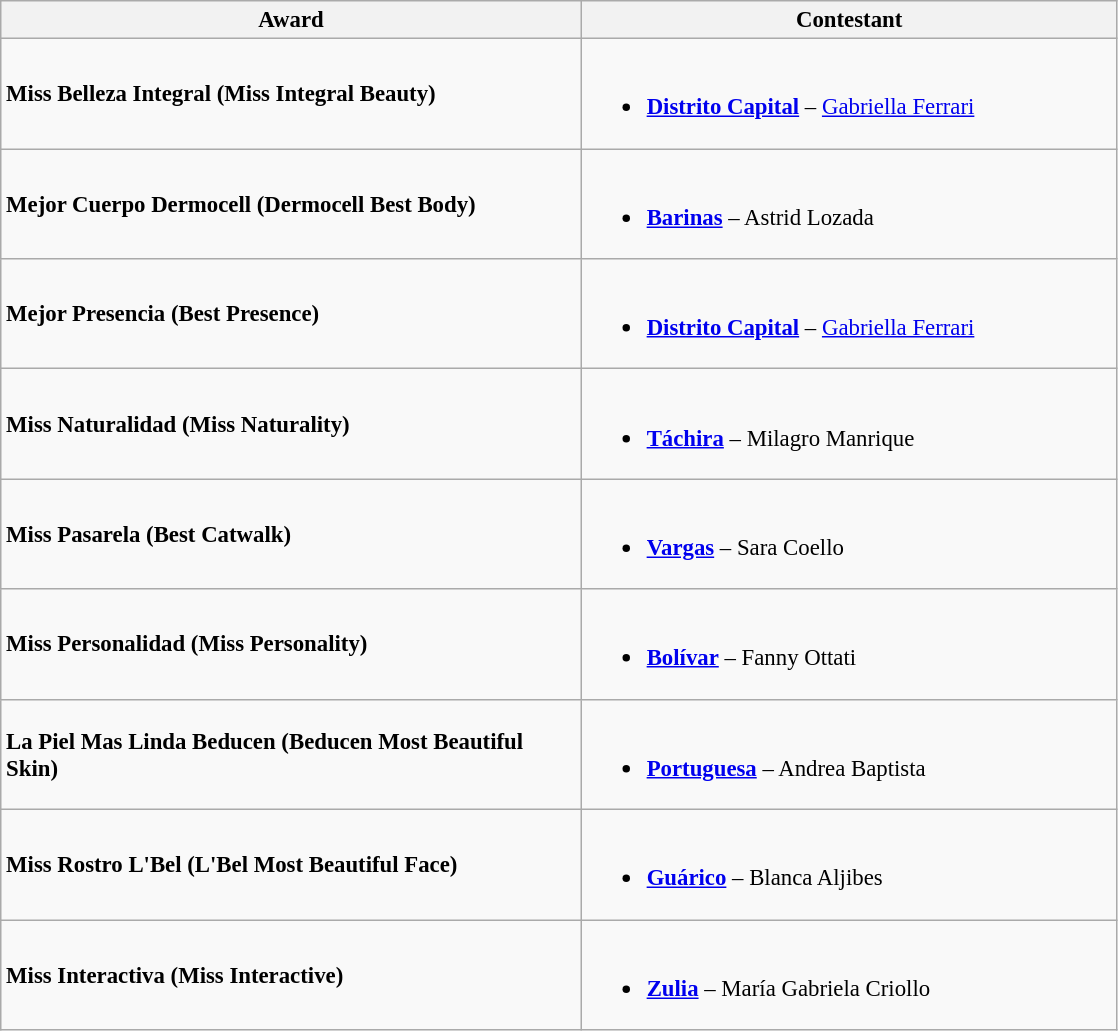<table class="wikitable" style="font-size:95%;">
<tr>
<th width="380">Award</th>
<th width="350">Contestant</th>
</tr>
<tr>
<td><strong>Miss Belleza Integral (Miss Integral Beauty)</strong></td>
<td><br><ul><li><a href='#'><strong>Distrito Capital</strong></a> – <a href='#'>Gabriella Ferrari</a></li></ul></td>
</tr>
<tr>
<td><strong>Mejor Cuerpo Dermocell (Dermocell Best Body)</strong></td>
<td><br><ul><li><a href='#'><strong>Barinas</strong></a> – Astrid Lozada</li></ul></td>
</tr>
<tr>
<td><strong>Mejor Presencia (Best Presence)</strong></td>
<td><br><ul><li><a href='#'><strong>Distrito Capital</strong></a> – <a href='#'>Gabriella Ferrari</a></li></ul></td>
</tr>
<tr>
<td><strong>Miss Naturalidad (Miss Naturality)</strong></td>
<td><br><ul><li><strong><a href='#'>Táchira</a></strong> – Milagro Manrique</li></ul></td>
</tr>
<tr>
<td><strong>Miss Pasarela (Best Catwalk)</strong></td>
<td><br><ul><li><a href='#'><strong>Vargas</strong></a> – Sara Coello</li></ul></td>
</tr>
<tr>
<td><strong>Miss Personalidad (Miss Personality)</strong></td>
<td><br><ul><li><a href='#'><strong>Bolívar</strong></a> – Fanny Ottati</li></ul></td>
</tr>
<tr>
<td><strong>La Piel Mas Linda Beducen (Beducen Most Beautiful Skin)</strong></td>
<td><br><ul><li><a href='#'><strong>Portuguesa</strong></a> – Andrea Baptista</li></ul></td>
</tr>
<tr>
<td><strong>Miss Rostro L'Bel (L'Bel Most Beautiful Face)</strong></td>
<td><br><ul><li><strong><a href='#'>Guárico</a></strong> – Blanca Aljibes</li></ul></td>
</tr>
<tr>
<td><strong>Miss Interactiva (Miss Interactive)</strong></td>
<td><br><ul><li><strong><a href='#'>Zulia</a></strong> – María Gabriela Criollo</li></ul></td>
</tr>
</table>
